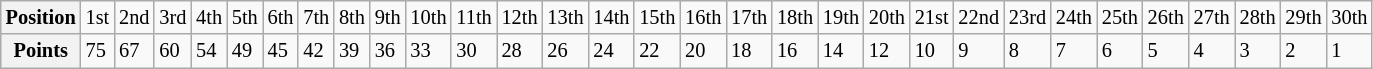<table class="wikitable" border="1" style="font-size: 85%">
<tr>
<th>Position</th>
<td>1st</td>
<td>2nd</td>
<td>3rd</td>
<td>4th</td>
<td>5th</td>
<td>6th</td>
<td>7th</td>
<td>8th</td>
<td>9th</td>
<td>10th</td>
<td>11th</td>
<td>12th</td>
<td>13th</td>
<td>14th</td>
<td>15th</td>
<td>16th</td>
<td>17th</td>
<td>18th</td>
<td>19th</td>
<td>20th</td>
<td>21st</td>
<td>22nd</td>
<td>23rd</td>
<td>24th</td>
<td>25th</td>
<td>26th</td>
<td>27th</td>
<td>28th</td>
<td>29th</td>
<td>30th</td>
</tr>
<tr>
<th>Points</th>
<td>75</td>
<td>67</td>
<td>60</td>
<td>54</td>
<td>49</td>
<td>45</td>
<td>42</td>
<td>39</td>
<td>36</td>
<td>33</td>
<td>30</td>
<td>28</td>
<td>26</td>
<td>24</td>
<td>22</td>
<td>20</td>
<td>18</td>
<td>16</td>
<td>14</td>
<td>12</td>
<td>10</td>
<td>9</td>
<td>8</td>
<td>7</td>
<td>6</td>
<td>5</td>
<td>4</td>
<td>3</td>
<td>2</td>
<td>1</td>
</tr>
</table>
